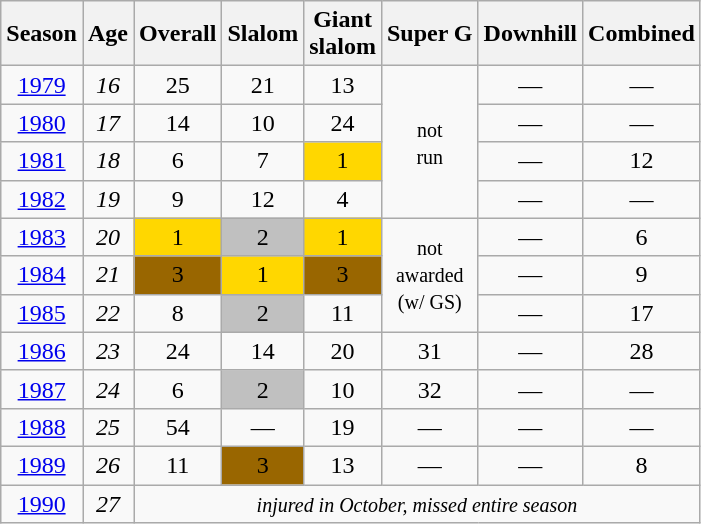<table class=wikitable style="text-align:center">
<tr>
<th>Season</th>
<th>Age</th>
<th>Overall</th>
<th>Slalom</th>
<th>Giant<br>slalom</th>
<th>Super G</th>
<th>Downhill</th>
<th>Combined</th>
</tr>
<tr>
<td><a href='#'>1979</a></td>
<td><em>16</em></td>
<td>25</td>
<td>21</td>
<td>13</td>
<td rowspan=4><small>not<br>run</small></td>
<td>—</td>
<td>—</td>
</tr>
<tr>
<td><a href='#'>1980</a></td>
<td><em>17</em></td>
<td>14</td>
<td>10</td>
<td>24</td>
<td>—</td>
<td>—</td>
</tr>
<tr>
<td><a href='#'>1981</a></td>
<td><em>18</em></td>
<td>6</td>
<td>7</td>
<td bgcolor="gold">1</td>
<td>—</td>
<td>12</td>
</tr>
<tr>
<td><a href='#'>1982</a></td>
<td><em>19</em></td>
<td>9</td>
<td>12</td>
<td>4</td>
<td>—</td>
<td>—</td>
</tr>
<tr>
<td><a href='#'>1983</a></td>
<td><em>20</em></td>
<td bgcolor="gold">1</td>
<td bgcolor="silver">2</td>
<td bgcolor="gold">1</td>
<td rowspan=3><small>not<br>awarded<br>(w/ GS)</small></td>
<td>—</td>
<td>6</td>
</tr>
<tr>
<td><a href='#'>1984</a></td>
<td><em>21</em></td>
<td bgcolor="9966">3</td>
<td bgcolor="gold">1</td>
<td bgcolor="9966">3</td>
<td>—</td>
<td>9</td>
</tr>
<tr>
<td><a href='#'>1985</a></td>
<td><em>22</em></td>
<td>8</td>
<td bgcolor="silver">2</td>
<td>11</td>
<td>—</td>
<td>17</td>
</tr>
<tr>
<td><a href='#'>1986</a></td>
<td><em>23</em></td>
<td>24</td>
<td>14</td>
<td>20</td>
<td>31</td>
<td>—</td>
<td>28</td>
</tr>
<tr>
<td><a href='#'>1987</a></td>
<td><em>24</em></td>
<td>6</td>
<td bgcolor="silver">2</td>
<td>10</td>
<td>32</td>
<td>—</td>
<td>—</td>
</tr>
<tr>
<td><a href='#'>1988</a></td>
<td><em>25</em></td>
<td>54</td>
<td>—</td>
<td>19</td>
<td>—</td>
<td>—</td>
<td>—</td>
</tr>
<tr>
<td><a href='#'>1989</a></td>
<td><em>26</em></td>
<td>11</td>
<td bgcolor="9966">3</td>
<td>13</td>
<td>—</td>
<td>—</td>
<td>8</td>
</tr>
<tr>
<td><a href='#'>1990</a></td>
<td><em>27</em></td>
<td colspan=6><small><em>injured in October, missed entire season</em></small></td>
</tr>
</table>
